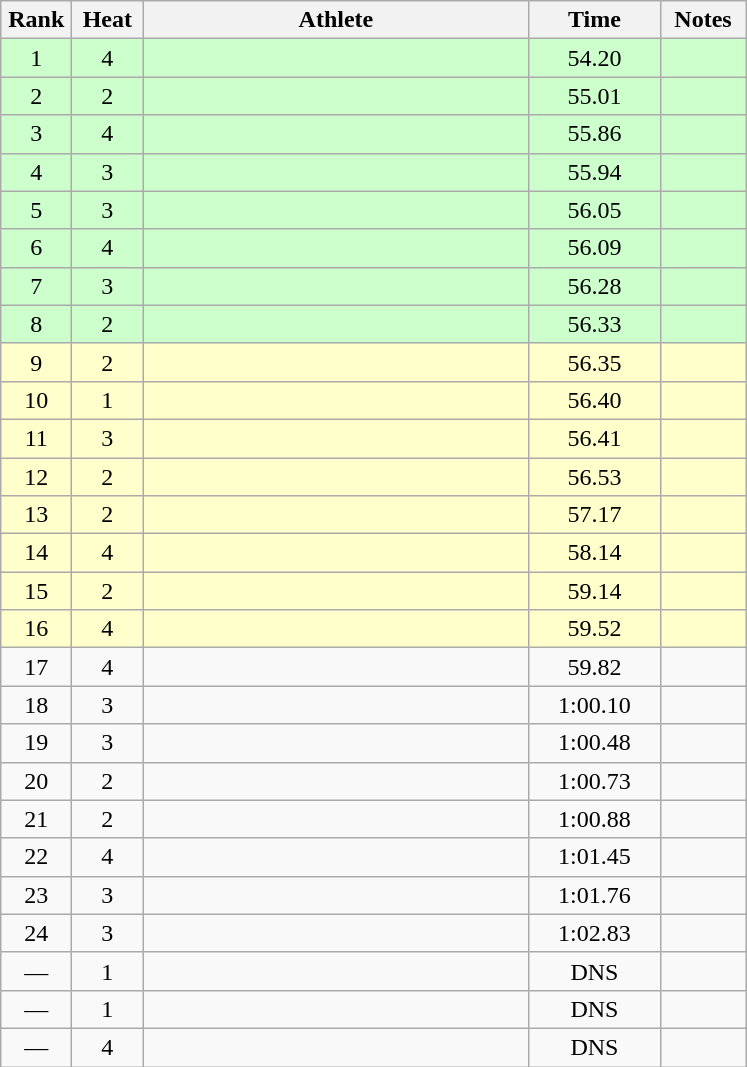<table class="wikitable" style="text-align:center">
<tr>
<th width=40>Rank</th>
<th width=40>Heat</th>
<th width=250>Athlete</th>
<th width=80>Time</th>
<th width=50>Notes</th>
</tr>
<tr bgcolor="ccffcc">
<td>1</td>
<td>4</td>
<td align=left></td>
<td>54.20</td>
<td></td>
</tr>
<tr bgcolor="ccffcc">
<td>2</td>
<td>2</td>
<td align=left></td>
<td>55.01</td>
<td></td>
</tr>
<tr bgcolor="ccffcc">
<td>3</td>
<td>4</td>
<td align=left></td>
<td>55.86</td>
<td></td>
</tr>
<tr bgcolor="ccffcc">
<td>4</td>
<td>3</td>
<td align=left></td>
<td>55.94</td>
<td></td>
</tr>
<tr bgcolor="ccffcc">
<td>5</td>
<td>3</td>
<td align=left></td>
<td>56.05</td>
<td></td>
</tr>
<tr bgcolor="ccffcc">
<td>6</td>
<td>4</td>
<td align=left></td>
<td>56.09</td>
<td></td>
</tr>
<tr bgcolor="ccffcc">
<td>7</td>
<td>3</td>
<td align=left></td>
<td>56.28</td>
<td></td>
</tr>
<tr bgcolor="ccffcc">
<td>8</td>
<td>2</td>
<td align=left></td>
<td>56.33</td>
<td></td>
</tr>
<tr bgcolor="ffffcc">
<td>9</td>
<td>2</td>
<td align=left></td>
<td>56.35</td>
<td></td>
</tr>
<tr bgcolor="ffffcc">
<td>10</td>
<td>1</td>
<td align=left></td>
<td>56.40</td>
<td></td>
</tr>
<tr bgcolor="ffffcc">
<td>11</td>
<td>3</td>
<td align=left></td>
<td>56.41</td>
<td></td>
</tr>
<tr bgcolor="ffffcc">
<td>12</td>
<td>2</td>
<td align=left></td>
<td>56.53</td>
<td></td>
</tr>
<tr bgcolor="ffffcc">
<td>13</td>
<td>2</td>
<td align=left></td>
<td>57.17</td>
<td></td>
</tr>
<tr bgcolor="ffffcc">
<td>14</td>
<td>4</td>
<td align=left></td>
<td>58.14</td>
<td></td>
</tr>
<tr bgcolor="ffffcc">
<td>15</td>
<td>2</td>
<td align=left></td>
<td>59.14</td>
<td></td>
</tr>
<tr bgcolor="ffffcc">
<td>16</td>
<td>4</td>
<td align=left></td>
<td>59.52</td>
<td></td>
</tr>
<tr>
<td>17</td>
<td>4</td>
<td align=left></td>
<td>59.82</td>
<td></td>
</tr>
<tr>
<td>18</td>
<td>3</td>
<td align=left></td>
<td>1:00.10</td>
<td></td>
</tr>
<tr>
<td>19</td>
<td>3</td>
<td align=left></td>
<td>1:00.48</td>
<td></td>
</tr>
<tr>
<td>20</td>
<td>2</td>
<td align=left></td>
<td>1:00.73</td>
<td></td>
</tr>
<tr>
<td>21</td>
<td>2</td>
<td align=left></td>
<td>1:00.88</td>
<td></td>
</tr>
<tr>
<td>22</td>
<td>4</td>
<td align=left></td>
<td>1:01.45</td>
<td></td>
</tr>
<tr>
<td>23</td>
<td>3</td>
<td align=left></td>
<td>1:01.76</td>
<td></td>
</tr>
<tr>
<td>24</td>
<td>3</td>
<td align=left></td>
<td>1:02.83</td>
<td></td>
</tr>
<tr>
<td>—</td>
<td>1</td>
<td align=left></td>
<td>DNS</td>
<td></td>
</tr>
<tr>
<td>—</td>
<td>1</td>
<td align=left></td>
<td>DNS</td>
<td></td>
</tr>
<tr>
<td>—</td>
<td>4</td>
<td align=left></td>
<td>DNS</td>
<td></td>
</tr>
</table>
